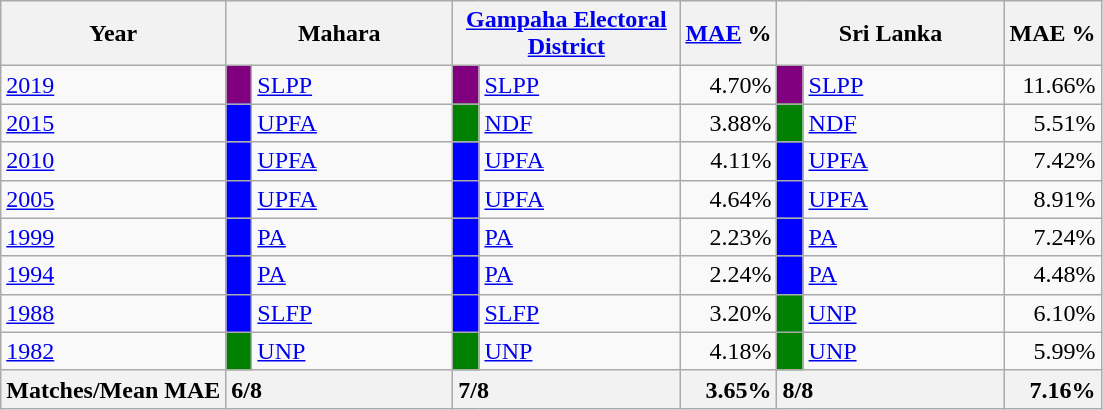<table class="wikitable">
<tr>
<th>Year</th>
<th colspan="2" width="144px">Mahara</th>
<th colspan="2" width="144px"><a href='#'>Gampaha Electoral District</a></th>
<th><a href='#'>MAE</a> %</th>
<th colspan="2" width="144px">Sri Lanka</th>
<th>MAE %</th>
</tr>
<tr>
<td><a href='#'>2019</a></td>
<td style="background-color:purple;" width="10px"></td>
<td style="text-align:left;"><a href='#'>SLPP</a></td>
<td style="background-color:purple;" width="10px"></td>
<td style="text-align:left;"><a href='#'>SLPP</a></td>
<td style="text-align:right;">4.70%</td>
<td style="background-color:purple;" width="10px"></td>
<td style="text-align:left;"><a href='#'>SLPP</a></td>
<td style="text-align:right;">11.66%</td>
</tr>
<tr>
<td><a href='#'>2015</a></td>
<td style="background-color:blue;" width="10px"></td>
<td style="text-align:left;"><a href='#'>UPFA</a></td>
<td style="background-color:green;" width="10px"></td>
<td style="text-align:left;"><a href='#'>NDF</a></td>
<td style="text-align:right;">3.88%</td>
<td style="background-color:green;" width="10px"></td>
<td style="text-align:left;"><a href='#'>NDF</a></td>
<td style="text-align:right;">5.51%</td>
</tr>
<tr>
<td><a href='#'>2010</a></td>
<td style="background-color:blue;" width="10px"></td>
<td style="text-align:left;"><a href='#'>UPFA</a></td>
<td style="background-color:blue;" width="10px"></td>
<td style="text-align:left;"><a href='#'>UPFA</a></td>
<td style="text-align:right;">4.11%</td>
<td style="background-color:blue;" width="10px"></td>
<td style="text-align:left;"><a href='#'>UPFA</a></td>
<td style="text-align:right;">7.42%</td>
</tr>
<tr>
<td><a href='#'>2005</a></td>
<td style="background-color:blue;" width="10px"></td>
<td style="text-align:left;"><a href='#'>UPFA</a></td>
<td style="background-color:blue;" width="10px"></td>
<td style="text-align:left;"><a href='#'>UPFA</a></td>
<td style="text-align:right;">4.64%</td>
<td style="background-color:blue;" width="10px"></td>
<td style="text-align:left;"><a href='#'>UPFA</a></td>
<td style="text-align:right;">8.91%</td>
</tr>
<tr>
<td><a href='#'>1999</a></td>
<td style="background-color:blue;" width="10px"></td>
<td style="text-align:left;"><a href='#'>PA</a></td>
<td style="background-color:blue;" width="10px"></td>
<td style="text-align:left;"><a href='#'>PA</a></td>
<td style="text-align:right;">2.23%</td>
<td style="background-color:blue;" width="10px"></td>
<td style="text-align:left;"><a href='#'>PA</a></td>
<td style="text-align:right;">7.24%</td>
</tr>
<tr>
<td><a href='#'>1994</a></td>
<td style="background-color:blue;" width="10px"></td>
<td style="text-align:left;"><a href='#'>PA</a></td>
<td style="background-color:blue;" width="10px"></td>
<td style="text-align:left;"><a href='#'>PA</a></td>
<td style="text-align:right;">2.24%</td>
<td style="background-color:blue;" width="10px"></td>
<td style="text-align:left;"><a href='#'>PA</a></td>
<td style="text-align:right;">4.48%</td>
</tr>
<tr>
<td><a href='#'>1988</a></td>
<td style="background-color:blue;" width="10px"></td>
<td style="text-align:left;"><a href='#'>SLFP</a></td>
<td style="background-color:blue;" width="10px"></td>
<td style="text-align:left;"><a href='#'>SLFP</a></td>
<td style="text-align:right;">3.20%</td>
<td style="background-color:green;" width="10px"></td>
<td style="text-align:left;"><a href='#'>UNP</a></td>
<td style="text-align:right;">6.10%</td>
</tr>
<tr>
<td><a href='#'>1982</a></td>
<td style="background-color:green;" width="10px"></td>
<td style="text-align:left;"><a href='#'>UNP</a></td>
<td style="background-color:green;" width="10px"></td>
<td style="text-align:left;"><a href='#'>UNP</a></td>
<td style="text-align:right;">4.18%</td>
<td style="background-color:green;" width="10px"></td>
<td style="text-align:left;"><a href='#'>UNP</a></td>
<td style="text-align:right;">5.99%</td>
</tr>
<tr>
<th>Matches/Mean MAE</th>
<th style="text-align:left;"colspan="2" width="144px">6/8</th>
<th style="text-align:left;"colspan="2" width="144px">7/8</th>
<th style="text-align:right;">3.65%</th>
<th style="text-align:left;"colspan="2" width="144px">8/8</th>
<th style="text-align:right;">7.16%</th>
</tr>
</table>
